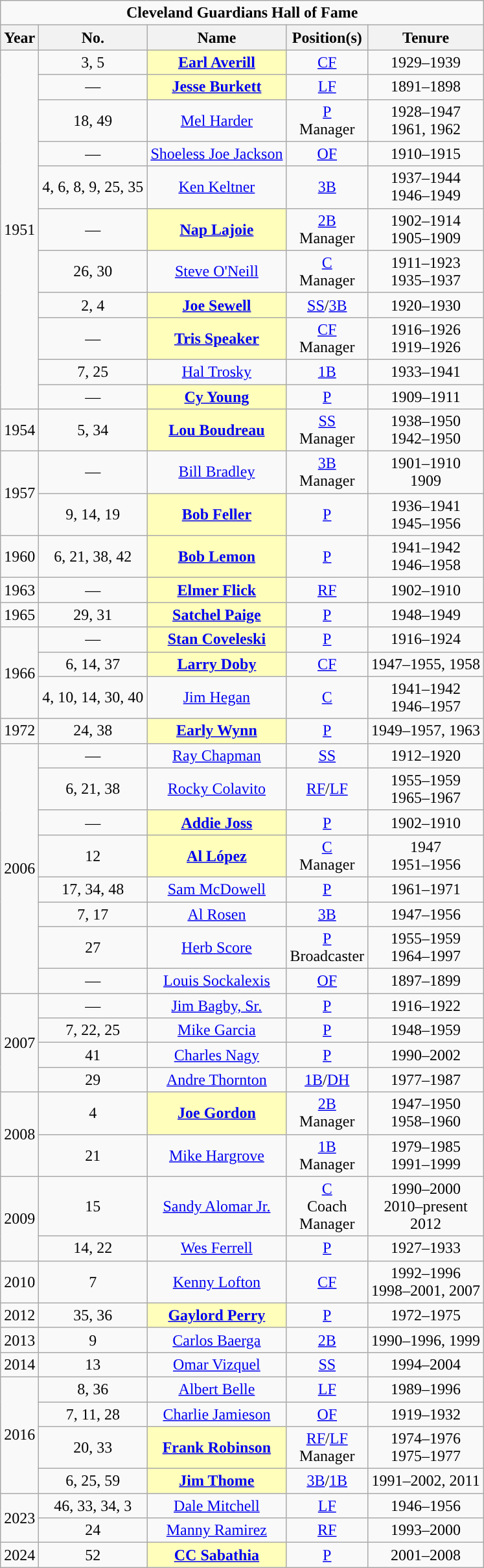<table class="wikitable" style="text-align:center">
<tr>
<td colspan="5"><strong>Cleveland Guardians Hall of Fame</strong></td>
</tr>
<tr>
<th scope="col">Year</th>
<th scope="col">No.</th>
<th scope="col">Name</th>
<th scope="col">Position(s)</th>
<th scope="col">Tenure</th>
</tr>
<tr>
<td rowspan=11>1951</td>
<td>3, 5</td>
<td style="background:#ffb;"><strong><a href='#'>Earl Averill</a></strong></td>
<td><a href='#'>CF</a></td>
<td>1929–1939</td>
</tr>
<tr>
<td>—</td>
<td style="background:#ffb;"><strong><a href='#'>Jesse Burkett</a></strong></td>
<td><a href='#'>LF</a></td>
<td>1891–1898</td>
</tr>
<tr>
<td>18, 49</td>
<td><a href='#'>Mel Harder</a></td>
<td><a href='#'>P</a><br>Manager</td>
<td>1928–1947<br>1961, 1962</td>
</tr>
<tr>
<td>—</td>
<td><a href='#'>Shoeless Joe Jackson</a></td>
<td><a href='#'>OF</a></td>
<td>1910–1915</td>
</tr>
<tr>
<td>4, 6, 8, 9, 25, 35</td>
<td><a href='#'>Ken Keltner</a></td>
<td><a href='#'>3B</a></td>
<td>1937–1944<br>1946–1949</td>
</tr>
<tr>
<td>—</td>
<td style="background:#ffb;"><strong><a href='#'>Nap Lajoie</a></strong></td>
<td><a href='#'>2B</a><br>Manager</td>
<td>1902–1914<br>1905–1909</td>
</tr>
<tr>
<td>26, 30</td>
<td><a href='#'>Steve O'Neill</a></td>
<td><a href='#'>C</a><br>Manager</td>
<td>1911–1923<br>1935–1937</td>
</tr>
<tr>
<td>2, 4</td>
<td style="background:#ffb;"><strong><a href='#'>Joe Sewell</a></strong></td>
<td><a href='#'>SS</a>/<a href='#'>3B</a></td>
<td>1920–1930</td>
</tr>
<tr>
<td>—</td>
<td style="background:#ffb;"><strong><a href='#'>Tris Speaker</a></strong></td>
<td><a href='#'>CF</a><br>Manager</td>
<td>1916–1926<br>1919–1926</td>
</tr>
<tr>
<td>7, 25</td>
<td><a href='#'>Hal Trosky</a></td>
<td><a href='#'>1B</a></td>
<td>1933–1941</td>
</tr>
<tr>
<td>—</td>
<td style="background:#ffb;"><strong><a href='#'>Cy Young</a></strong></td>
<td><a href='#'>P</a></td>
<td>1909–1911</td>
</tr>
<tr>
<td>1954</td>
<td>5, 34</td>
<td style="background:#ffb;"><strong><a href='#'>Lou Boudreau</a></strong></td>
<td><a href='#'>SS</a><br>Manager</td>
<td>1938–1950<br>1942–1950</td>
</tr>
<tr>
<td rowspan=2>1957</td>
<td>—</td>
<td><a href='#'>Bill Bradley</a></td>
<td><a href='#'>3B</a><br>Manager</td>
<td>1901–1910<br>1909</td>
</tr>
<tr>
<td>9, 14, 19</td>
<td style="background:#ffb;"><strong><a href='#'>Bob Feller</a></strong></td>
<td><a href='#'>P</a></td>
<td>1936–1941<br>1945–1956</td>
</tr>
<tr>
<td>1960</td>
<td>6, 21, 38, 42</td>
<td style="background:#ffb;"><strong><a href='#'>Bob Lemon</a></strong></td>
<td><a href='#'>P</a></td>
<td>1941–1942<br>1946–1958</td>
</tr>
<tr>
<td>1963</td>
<td>—</td>
<td style="background:#ffb;"><strong><a href='#'>Elmer Flick</a></strong></td>
<td><a href='#'>RF</a></td>
<td>1902–1910</td>
</tr>
<tr>
<td>1965</td>
<td>29, 31</td>
<td style="background:#ffb;"><strong><a href='#'>Satchel Paige</a></strong></td>
<td><a href='#'>P</a></td>
<td>1948–1949</td>
</tr>
<tr>
<td rowspan=3>1966</td>
<td>—</td>
<td style="background:#ffb;"><strong><a href='#'>Stan Coveleski</a></strong></td>
<td><a href='#'>P</a></td>
<td>1916–1924</td>
</tr>
<tr>
<td>6, 14, 37</td>
<td style="background:#ffb;"><strong><a href='#'>Larry Doby</a></strong></td>
<td><a href='#'>CF</a></td>
<td>1947–1955, 1958</td>
</tr>
<tr>
<td>4, 10, 14, 30, 40</td>
<td><a href='#'>Jim Hegan</a></td>
<td><a href='#'>C</a></td>
<td>1941–1942<br>1946–1957</td>
</tr>
<tr>
<td>1972</td>
<td>24, 38</td>
<td style="background:#ffb;"><strong><a href='#'>Early Wynn</a></strong></td>
<td><a href='#'>P</a></td>
<td>1949–1957, 1963</td>
</tr>
<tr>
<td rowspan=8>2006</td>
<td>—</td>
<td><a href='#'>Ray Chapman</a></td>
<td><a href='#'>SS</a></td>
<td>1912–1920</td>
</tr>
<tr>
<td>6, 21, 38</td>
<td><a href='#'>Rocky Colavito</a></td>
<td><a href='#'>RF</a>/<a href='#'>LF</a></td>
<td>1955–1959<br>1965–1967</td>
</tr>
<tr>
<td>—</td>
<td style="background:#ffb;"><strong><a href='#'>Addie Joss</a></strong></td>
<td><a href='#'>P</a></td>
<td>1902–1910</td>
</tr>
<tr>
<td>12</td>
<td style="background:#ffb;"><strong><a href='#'>Al López</a></strong></td>
<td><a href='#'>C</a><br>Manager</td>
<td>1947<br>1951–1956</td>
</tr>
<tr>
<td>17, 34, 48</td>
<td><a href='#'>Sam McDowell</a></td>
<td><a href='#'>P</a></td>
<td>1961–1971</td>
</tr>
<tr>
<td>7, 17</td>
<td><a href='#'>Al Rosen</a></td>
<td><a href='#'>3B</a></td>
<td>1947–1956</td>
</tr>
<tr>
<td>27</td>
<td><a href='#'>Herb Score</a></td>
<td><a href='#'>P</a><br>Broadcaster</td>
<td>1955–1959<br>1964–1997</td>
</tr>
<tr>
<td>—</td>
<td><a href='#'>Louis Sockalexis</a></td>
<td><a href='#'>OF</a></td>
<td>1897–1899</td>
</tr>
<tr>
<td rowspan=4>2007</td>
<td>—</td>
<td><a href='#'>Jim Bagby, Sr.</a></td>
<td><a href='#'>P</a></td>
<td>1916–1922</td>
</tr>
<tr>
<td>7, 22, 25</td>
<td><a href='#'>Mike Garcia</a></td>
<td><a href='#'>P</a></td>
<td>1948–1959</td>
</tr>
<tr>
<td>41</td>
<td><a href='#'>Charles Nagy</a></td>
<td><a href='#'>P</a></td>
<td>1990–2002</td>
</tr>
<tr>
<td>29</td>
<td><a href='#'>Andre Thornton</a></td>
<td><a href='#'>1B</a>/<a href='#'>DH</a></td>
<td>1977–1987</td>
</tr>
<tr>
<td rowspan=2>2008</td>
<td>4</td>
<td style="background:#ffb;"><strong><a href='#'>Joe Gordon</a></strong></td>
<td><a href='#'>2B</a><br>Manager</td>
<td>1947–1950<br>1958–1960</td>
</tr>
<tr>
<td>21</td>
<td><a href='#'>Mike Hargrove</a></td>
<td><a href='#'>1B</a><br>Manager</td>
<td>1979–1985<br>1991–1999</td>
</tr>
<tr>
<td rowspan=2>2009</td>
<td>15</td>
<td><a href='#'>Sandy Alomar Jr.</a></td>
<td><a href='#'>C</a><br>Coach<br>Manager</td>
<td>1990–2000<br>2010–present<br>2012</td>
</tr>
<tr>
<td>14, 22</td>
<td><a href='#'>Wes Ferrell</a></td>
<td><a href='#'>P</a></td>
<td>1927–1933</td>
</tr>
<tr>
<td>2010</td>
<td>7</td>
<td><a href='#'>Kenny Lofton</a></td>
<td><a href='#'>CF</a></td>
<td>1992–1996<br>1998–2001, 2007</td>
</tr>
<tr>
<td>2012</td>
<td>35, 36</td>
<td style="background:#ffb;"><strong><a href='#'>Gaylord Perry</a></strong></td>
<td><a href='#'>P</a></td>
<td>1972–1975</td>
</tr>
<tr>
<td>2013</td>
<td>9</td>
<td><a href='#'>Carlos Baerga</a></td>
<td><a href='#'>2B</a></td>
<td>1990–1996, 1999</td>
</tr>
<tr>
<td>2014</td>
<td>13</td>
<td><a href='#'>Omar Vizquel</a></td>
<td><a href='#'>SS</a></td>
<td>1994–2004</td>
</tr>
<tr>
<td rowspan=4>2016</td>
<td>8, 36</td>
<td><a href='#'>Albert Belle</a></td>
<td><a href='#'>LF</a></td>
<td>1989–1996</td>
</tr>
<tr>
<td>7, 11, 28</td>
<td><a href='#'>Charlie Jamieson</a></td>
<td><a href='#'>OF</a></td>
<td>1919–1932</td>
</tr>
<tr>
<td>20, 33</td>
<td style="background:#ffb;"><strong><a href='#'>Frank Robinson</a></strong></td>
<td><a href='#'>RF</a>/<a href='#'>LF</a><br>Manager</td>
<td>1974–1976<br>1975–1977</td>
</tr>
<tr>
<td>6, 25, 59</td>
<td style="background:#ffb;"><strong><a href='#'>Jim Thome</a></strong></td>
<td><a href='#'>3B</a>/<a href='#'>1B</a></td>
<td>1991–2002, 2011</td>
</tr>
<tr>
<td rowspan=2>2023</td>
<td>46, 33, 34, 3</td>
<td><a href='#'>Dale Mitchell</a></td>
<td><a href='#'>LF</a></td>
<td>1946–1956</td>
</tr>
<tr>
<td>24</td>
<td><a href='#'>Manny Ramirez</a></td>
<td><a href='#'>RF</a></td>
<td>1993–2000</td>
</tr>
<tr>
<td>2024</td>
<td>52</td>
<td style="background:#ffb;"><strong><a href='#'>CC Sabathia</a></strong></td>
<td><a href='#'>P</a></td>
<td>2001–2008</td>
</tr>
</table>
